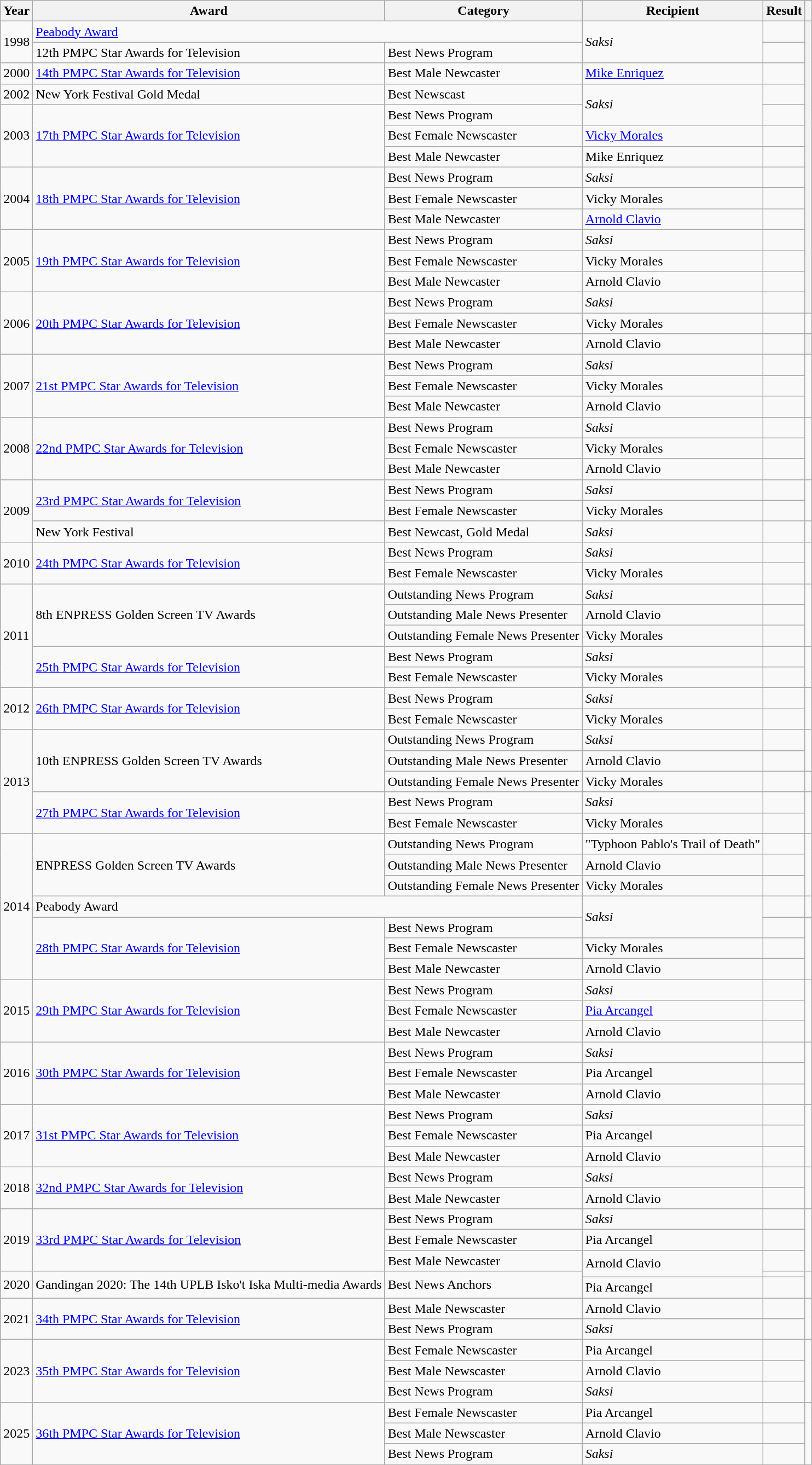<table class="wikitable">
<tr>
<th>Year</th>
<th>Award</th>
<th>Category</th>
<th>Recipient</th>
<th>Result</th>
<th></th>
</tr>
<tr>
<td rowspan=2>1998</td>
<td colspan=2><a href='#'>Peabody Award</a></td>
<td rowspan=2><em>Saksi</em></td>
<td></td>
<th rowspan=14></th>
</tr>
<tr>
<td>12th PMPC Star Awards for Television</td>
<td>Best News Program</td>
<td></td>
</tr>
<tr>
<td>2000</td>
<td><a href='#'>14th PMPC Star Awards for Television</a></td>
<td>Best Male Newcaster</td>
<td><a href='#'>Mike Enriquez</a></td>
<td></td>
</tr>
<tr>
<td>2002</td>
<td>New York Festival Gold Medal</td>
<td>Best Newscast</td>
<td rowspan=2><em>Saksi</em></td>
<td></td>
</tr>
<tr>
<td rowspan=3>2003</td>
<td rowspan=3><a href='#'>17th PMPC Star Awards for Television</a></td>
<td>Best News Program</td>
<td></td>
</tr>
<tr>
<td>Best Female Newscaster</td>
<td><a href='#'>Vicky Morales</a></td>
<td></td>
</tr>
<tr>
<td>Best Male Newcaster</td>
<td>Mike Enriquez</td>
<td></td>
</tr>
<tr>
<td rowspan=3>2004</td>
<td rowspan=3><a href='#'>18th PMPC Star Awards for Television</a></td>
<td>Best News Program</td>
<td><em>Saksi</em></td>
<td></td>
</tr>
<tr>
<td>Best Female Newscaster</td>
<td>Vicky Morales</td>
<td></td>
</tr>
<tr>
<td>Best Male Newcaster</td>
<td><a href='#'>Arnold Clavio</a></td>
<td></td>
</tr>
<tr>
<td rowspan=3>2005</td>
<td rowspan=3><a href='#'>19th PMPC Star Awards for Television</a></td>
<td>Best News Program</td>
<td><em>Saksi</em></td>
<td></td>
</tr>
<tr>
<td>Best Female Newscaster</td>
<td>Vicky Morales</td>
<td></td>
</tr>
<tr>
<td>Best Male Newcaster</td>
<td>Arnold Clavio</td>
<td></td>
</tr>
<tr>
<td rowspan=3>2006</td>
<td rowspan=3><a href='#'>20th PMPC Star Awards for Television</a></td>
<td>Best News Program</td>
<td><em>Saksi</em></td>
<td></td>
</tr>
<tr>
<td>Best Female Newscaster</td>
<td>Vicky Morales</td>
<td></td>
<td></td>
</tr>
<tr>
<td>Best Male Newcaster</td>
<td>Arnold Clavio</td>
<td></td>
<th></th>
</tr>
<tr>
<td rowspan=3>2007</td>
<td rowspan=3><a href='#'>21st PMPC Star Awards for Television</a></td>
<td>Best News Program</td>
<td><em>Saksi</em></td>
<td></td>
<td rowspan=3></td>
</tr>
<tr>
<td>Best Female Newscaster</td>
<td>Vicky Morales</td>
<td></td>
</tr>
<tr>
<td>Best Male Newcaster</td>
<td>Arnold Clavio</td>
<td></td>
</tr>
<tr>
<td rowspan=3>2008</td>
<td rowspan=3><a href='#'>22nd PMPC Star Awards for Television</a></td>
<td>Best News Program</td>
<td><em>Saksi</em></td>
<td></td>
<td rowspan=3></td>
</tr>
<tr>
<td>Best Female Newscaster</td>
<td>Vicky Morales</td>
<td></td>
</tr>
<tr>
<td>Best Male Newcaster</td>
<td>Arnold Clavio</td>
<td></td>
</tr>
<tr>
<td rowspan=3>2009</td>
<td rowspan=2><a href='#'>23rd PMPC Star Awards for Television</a></td>
<td>Best News Program</td>
<td><em>Saksi</em></td>
<td></td>
<td rowspan=2></td>
</tr>
<tr>
<td>Best Female Newscaster</td>
<td>Vicky Morales</td>
<td></td>
</tr>
<tr>
<td>New York Festival</td>
<td>Best Newcast, Gold Medal</td>
<td><em>Saksi</em></td>
<td></td>
<td></td>
</tr>
<tr>
<td rowspan=2>2010</td>
<td rowspan=2><a href='#'>24th PMPC Star Awards for Television</a></td>
<td>Best News Program</td>
<td><em>Saksi</em></td>
<td></td>
<td rowspan=2></td>
</tr>
<tr>
<td>Best Female Newscaster</td>
<td>Vicky Morales</td>
<td></td>
</tr>
<tr>
<td rowspan=5>2011</td>
<td rowspan=3>8th ENPRESS Golden Screen TV Awards</td>
<td>Outstanding News Program</td>
<td><em>Saksi</em></td>
<td></td>
<td rowspan=3></td>
</tr>
<tr>
<td>Outstanding Male News Presenter</td>
<td>Arnold Clavio</td>
<td></td>
</tr>
<tr>
<td>Outstanding Female News Presenter</td>
<td>Vicky Morales</td>
<td></td>
</tr>
<tr>
<td rowspan=2><a href='#'>25th PMPC Star Awards for Television</a></td>
<td>Best News Program</td>
<td><em>Saksi</em></td>
<td></td>
<td rowspan=2></td>
</tr>
<tr>
<td>Best Female Newscaster</td>
<td>Vicky Morales</td>
<td></td>
</tr>
<tr>
<td rowspan=2>2012</td>
<td rowspan=2><a href='#'>26th PMPC Star Awards for Television</a></td>
<td>Best News Program</td>
<td><em>Saksi</em></td>
<td></td>
<td rowspan=2></td>
</tr>
<tr>
<td>Best Female Newscaster</td>
<td>Vicky Morales</td>
<td></td>
</tr>
<tr>
<td rowspan=5>2013</td>
<td rowspan=3>10th ENPRESS Golden Screen TV Awards</td>
<td>Outstanding News Program</td>
<td><em>Saksi</em></td>
<td></td>
<td rowspan=2></td>
</tr>
<tr>
<td>Outstanding Male News Presenter</td>
<td>Arnold Clavio</td>
<td></td>
</tr>
<tr>
<td>Outstanding Female News Presenter</td>
<td>Vicky Morales</td>
<td></td>
<td></td>
</tr>
<tr>
<td rowspan=2><a href='#'>27th PMPC Star Awards for Television</a></td>
<td>Best News Program</td>
<td><em>Saksi</em></td>
<td></td>
<td rowspan=2></td>
</tr>
<tr>
<td>Best Female Newscaster</td>
<td>Vicky Morales</td>
<td></td>
</tr>
<tr>
<td rowspan=7>2014</td>
<td rowspan=3>ENPRESS Golden Screen TV Awards</td>
<td>Outstanding News Program</td>
<td>"Typhoon Pablo's Trail of Death"</td>
<td></td>
<td rowspan=3></td>
</tr>
<tr>
<td>Outstanding Male News Presenter</td>
<td>Arnold Clavio</td>
<td></td>
</tr>
<tr>
<td>Outstanding Female News Presenter</td>
<td>Vicky Morales</td>
<td></td>
</tr>
<tr>
<td colspan=2>Peabody Award</td>
<td rowspan=2><em>Saksi</em></td>
<td></td>
<td></td>
</tr>
<tr>
<td rowspan=3><a href='#'>28th PMPC Star Awards for Television</a></td>
<td>Best News Program</td>
<td></td>
<td rowspan=3></td>
</tr>
<tr>
<td>Best Female Newscaster</td>
<td>Vicky Morales</td>
<td></td>
</tr>
<tr>
<td>Best Male Newcaster</td>
<td>Arnold Clavio</td>
<td></td>
</tr>
<tr>
<td rowspan=3>2015</td>
<td rowspan=3><a href='#'>29th PMPC Star Awards for Television</a></td>
<td>Best News Program</td>
<td><em>Saksi</em></td>
<td></td>
<td rowspan=3></td>
</tr>
<tr>
<td>Best Female Newscaster</td>
<td><a href='#'>Pia Arcangel</a></td>
<td></td>
</tr>
<tr>
<td>Best Male Newcaster</td>
<td>Arnold Clavio</td>
<td></td>
</tr>
<tr>
<td rowspan=3>2016</td>
<td rowspan=3><a href='#'>30th PMPC Star Awards for Television</a></td>
<td>Best News Program</td>
<td><em>Saksi</em></td>
<td></td>
<td rowspan=3></td>
</tr>
<tr>
<td>Best Female Newscaster</td>
<td>Pia Arcangel</td>
<td></td>
</tr>
<tr>
<td>Best Male Newcaster</td>
<td>Arnold Clavio</td>
<td></td>
</tr>
<tr>
<td rowspan=3>2017</td>
<td rowspan=3><a href='#'>31st PMPC Star Awards for Television</a></td>
<td>Best News Program</td>
<td><em>Saksi</em></td>
<td></td>
<td rowspan=3></td>
</tr>
<tr>
<td>Best Female Newscaster</td>
<td>Pia Arcangel</td>
<td></td>
</tr>
<tr>
<td>Best Male Newcaster</td>
<td>Arnold Clavio</td>
<td></td>
</tr>
<tr>
<td rowspan=2>2018</td>
<td rowspan=2><a href='#'>32nd PMPC Star Awards for Television</a></td>
<td>Best News Program</td>
<td><em>Saksi</em></td>
<td></td>
<td rowspan=2></td>
</tr>
<tr>
<td>Best Male Newcaster</td>
<td>Arnold Clavio</td>
<td></td>
</tr>
<tr>
<td rowspan=3>2019</td>
<td rowspan=3><a href='#'>33rd PMPC Star Awards for Television</a></td>
<td>Best News Program</td>
<td><em>Saksi</em></td>
<td></td>
<td rowspan=3></td>
</tr>
<tr>
<td>Best Female Newscaster</td>
<td>Pia Arcangel</td>
<td></td>
</tr>
<tr>
<td>Best Male Newcaster</td>
<td rowspan=2>Arnold Clavio</td>
<td></td>
</tr>
<tr>
<td rowspan=2>2020</td>
<td rowspan=2>Gandingan 2020: The 14th UPLB Isko't Iska Multi-media Awards</td>
<td rowspan=2>Best News Anchors</td>
<td></td>
<td rowspan=2></td>
</tr>
<tr>
<td>Pia Arcangel</td>
<td></td>
</tr>
<tr>
<td rowspan=2>2021</td>
<td rowspan=2><a href='#'>34th PMPC Star Awards for Television</a></td>
<td>Best Male Newscaster</td>
<td>Arnold Clavio</td>
<td></td>
<td rowspan=2></td>
</tr>
<tr>
<td>Best News Program</td>
<td><em>Saksi</em></td>
<td></td>
</tr>
<tr>
<td rowspan=3>2023</td>
<td rowspan=3><a href='#'>35th PMPC Star Awards for Television</a></td>
<td>Best Female Newscaster</td>
<td>Pia Arcangel</td>
<td></td>
<td rowspan=3></td>
</tr>
<tr>
<td>Best Male Newscaster</td>
<td>Arnold Clavio</td>
<td></td>
</tr>
<tr>
<td>Best News Program</td>
<td><em>Saksi</em></td>
<td></td>
</tr>
<tr>
<td rowspan=3>2025</td>
<td rowspan=3><a href='#'>36th PMPC Star Awards for Television</a></td>
<td>Best Female Newscaster</td>
<td>Pia Arcangel</td>
<td></td>
<td rowspan=3></td>
</tr>
<tr>
<td>Best Male Newscaster</td>
<td>Arnold Clavio</td>
<td></td>
</tr>
<tr>
<td>Best News Program</td>
<td><em>Saksi</em></td>
<td></td>
</tr>
</table>
